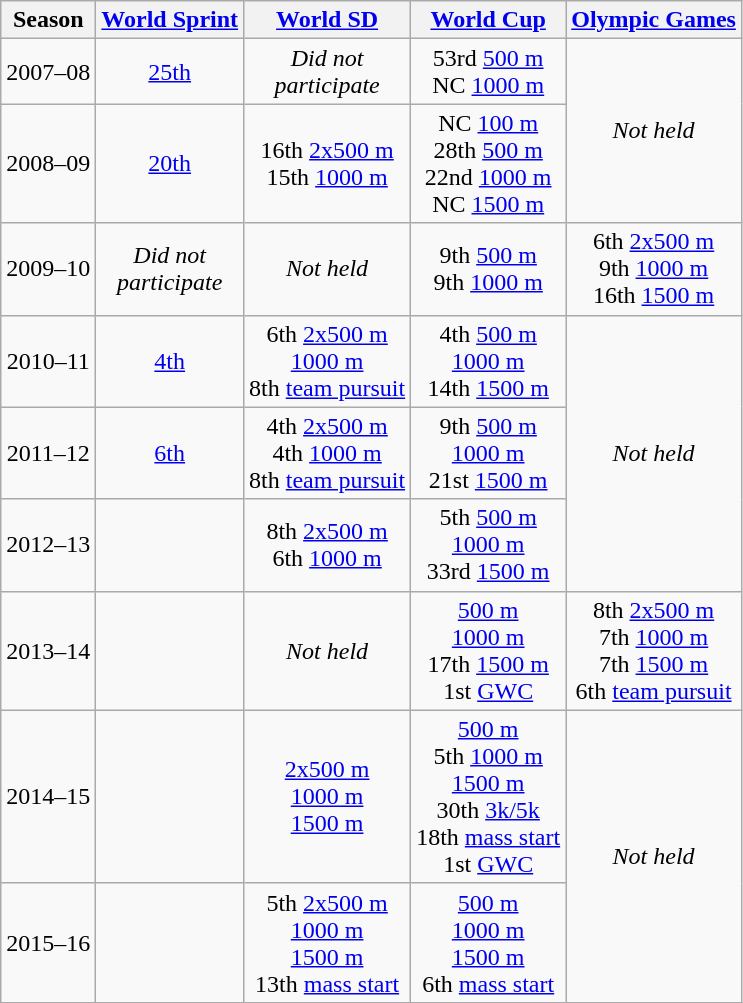<table class="wikitable" style="text-align:center;">
<tr>
<th>Season</th>
<th><a href='#'>World Sprint</a></th>
<th><a href='#'>World SD</a></th>
<th><a href='#'>World Cup</a></th>
<th><a href='#'>Olympic Games</a></th>
</tr>
<tr>
<td>2007–08</td>
<td><a href='#'>25th</a></td>
<td><em>Did not<br>participate</em></td>
<td>53rd <a href='#'>500 m</a><br>NC <a href='#'>1000 m</a></td>
<td rowspan=2><em>Not held</em></td>
</tr>
<tr>
<td>2008–09</td>
<td><a href='#'>20th</a></td>
<td>16th <a href='#'>2x500 m</a><br>15th <a href='#'>1000 m</a></td>
<td>NC <a href='#'>100 m</a><br>28th <a href='#'>500 m</a><br>22nd <a href='#'>1000 m</a><br>NC <a href='#'>1500 m</a></td>
</tr>
<tr>
<td>2009–10</td>
<td><em>Did not<br>participate</em></td>
<td><em>Not held</em></td>
<td>9th <a href='#'>500 m</a><br>9th <a href='#'>1000 m</a></td>
<td>6th <a href='#'>2x500 m</a><br>9th <a href='#'>1000 m</a><br>16th <a href='#'>1500 m</a></td>
</tr>
<tr>
<td>2010–11</td>
<td><a href='#'>4th</a></td>
<td>6th <a href='#'>2x500 m</a><br> <a href='#'>1000 m</a><br>8th <a href='#'>team pursuit</a></td>
<td>4th <a href='#'>500 m</a><br> <a href='#'>1000 m</a><br>14th <a href='#'>1500 m</a></td>
<td rowspan=3><em>Not held</em></td>
</tr>
<tr>
<td>2011–12</td>
<td><a href='#'>6th</a></td>
<td>4th <a href='#'>2x500 m</a><br>4th <a href='#'>1000 m</a><br>8th <a href='#'>team pursuit</a></td>
<td>9th <a href='#'>500 m</a><br> <a href='#'>1000 m</a><br>21st <a href='#'>1500 m</a></td>
</tr>
<tr>
<td>2012–13</td>
<td></td>
<td>8th <a href='#'>2x500 m</a><br>6th <a href='#'>1000 m</a></td>
<td>5th <a href='#'>500 m</a><br> <a href='#'>1000 m</a><br>33rd <a href='#'>1500 m</a></td>
</tr>
<tr>
<td>2013–14</td>
<td></td>
<td><em>Not held</em></td>
<td> <a href='#'>500 m</a><br> <a href='#'>1000 m</a><br>17th <a href='#'>1500 m</a><br>1st <a href='#'>GWC</a></td>
<td>8th <a href='#'>2x500 m</a><br>7th <a href='#'>1000 m</a><br>7th <a href='#'>1500 m</a><br>6th <a href='#'>team pursuit</a></td>
</tr>
<tr>
<td>2014–15</td>
<td></td>
<td> <a href='#'>2x500 m</a><br> <a href='#'>1000 m</a><br> <a href='#'>1500 m</a></td>
<td> <a href='#'>500 m</a><br>5th <a href='#'>1000 m</a><br> <a href='#'>1500 m</a><br>30th <a href='#'>3k/5k</a><br>18th <a href='#'>mass start</a><br>1st <a href='#'>GWC</a></td>
<td rowspan=2><em>Not held</em></td>
</tr>
<tr>
<td>2015–16</td>
<td></td>
<td>5th <a href='#'>2x500 m</a><br> <a href='#'>1000 m</a><br> <a href='#'>1500 m</a><br>13th <a href='#'>mass start</a></td>
<td> <a href='#'>500 m</a><br> <a href='#'>1000 m</a><br> <a href='#'>1500 m</a><br>6th <a href='#'>mass start</a></td>
</tr>
</table>
